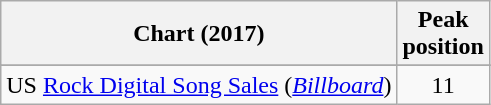<table class="wikitable sortable">
<tr>
<th>Chart (2017)</th>
<th>Peak<br>position</th>
</tr>
<tr>
</tr>
<tr>
<td>US <a href='#'>Rock Digital Song Sales</a> (<em><a href='#'>Billboard</a></em>)</td>
<td style="text-align:center;">11</td>
</tr>
</table>
